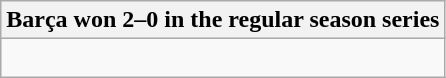<table class="wikitable collapsible collapsed">
<tr>
<th>Barça won 2–0 in the regular season series</th>
</tr>
<tr>
<td><br>
</td>
</tr>
</table>
